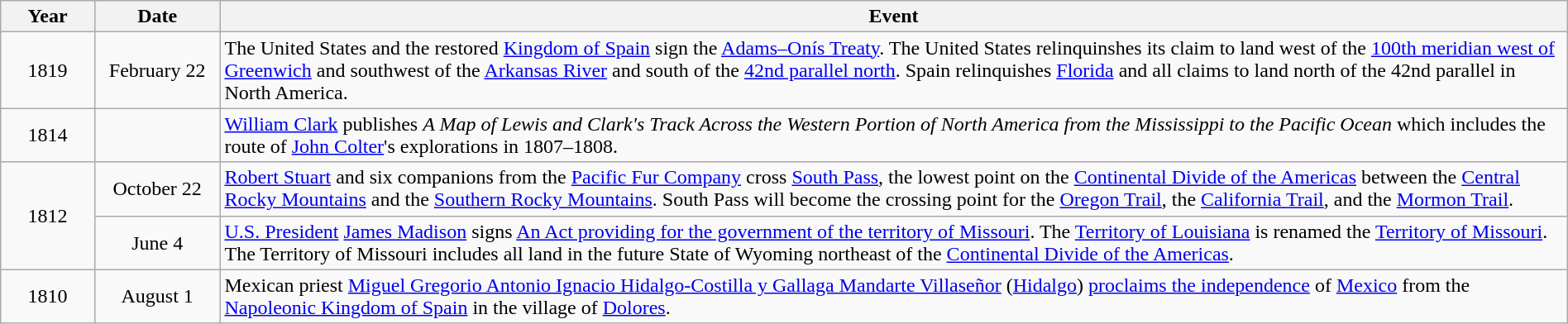<table class="wikitable" style="width:100%;">
<tr>
<th style="width:6%">Year</th>
<th style="width:8%">Date</th>
<th style="width:86%">Event</th>
</tr>
<tr>
<td align=center rowspan=1>1819</td>
<td align=center>February 22</td>
<td>The United States and the restored <a href='#'>Kingdom of Spain</a> sign the <a href='#'>Adams–Onís Treaty</a>.  The United States relinquinshes its claim to land west of the <a href='#'>100th meridian west of Greenwich</a> and southwest of the <a href='#'>Arkansas River</a> and south of the <a href='#'>42nd parallel north</a>.  Spain relinquishes <a href='#'>Florida</a> and all claims to land north of the 42nd parallel in North America.</td>
</tr>
<tr>
<td align=center rowspan=1>1814</td>
<td align=center> </td>
<td><a href='#'>William Clark</a> publishes <em>A Map of Lewis and Clark's Track Across the Western Portion of North America from the Mississippi to the Pacific Ocean</em> which includes the route of <a href='#'>John Colter</a>'s explorations in 1807–1808.</td>
</tr>
<tr>
<td align=center rowspan=2>1812</td>
<td align=center>October 22</td>
<td><a href='#'>Robert Stuart</a> and six companions from the <a href='#'>Pacific Fur Company</a> cross <a href='#'>South Pass</a>, the lowest point on the <a href='#'>Continental Divide of the Americas</a> between the <a href='#'>Central Rocky Mountains</a> and the <a href='#'>Southern Rocky Mountains</a>.  South Pass will become the crossing point for the <a href='#'>Oregon Trail</a>, the <a href='#'>California Trail</a>, and the <a href='#'>Mormon Trail</a>.</td>
</tr>
<tr>
<td align=center>June 4</td>
<td><a href='#'>U.S. President</a> <a href='#'>James Madison</a> signs <a href='#'>An Act providing for the government of the territory of Missouri</a>. The <a href='#'>Territory of Louisiana</a> is renamed the <a href='#'>Territory of Missouri</a>. The Territory of Missouri includes all land in the future State of Wyoming northeast of the <a href='#'>Continental Divide of the Americas</a>.</td>
</tr>
<tr>
<td align=center rowspan=1>1810</td>
<td align=center>August 1</td>
<td>Mexican priest <a href='#'>Miguel Gregorio Antonio Ignacio Hidalgo-Costilla y Gallaga Mandarte Villaseñor</a> (<a href='#'>Hidalgo</a>) <a href='#'>proclaims the independence</a> of <a href='#'>Mexico</a> from the <a href='#'>Napoleonic Kingdom of Spain</a> in the village of <a href='#'>Dolores</a>.</td>
</tr>
</table>
